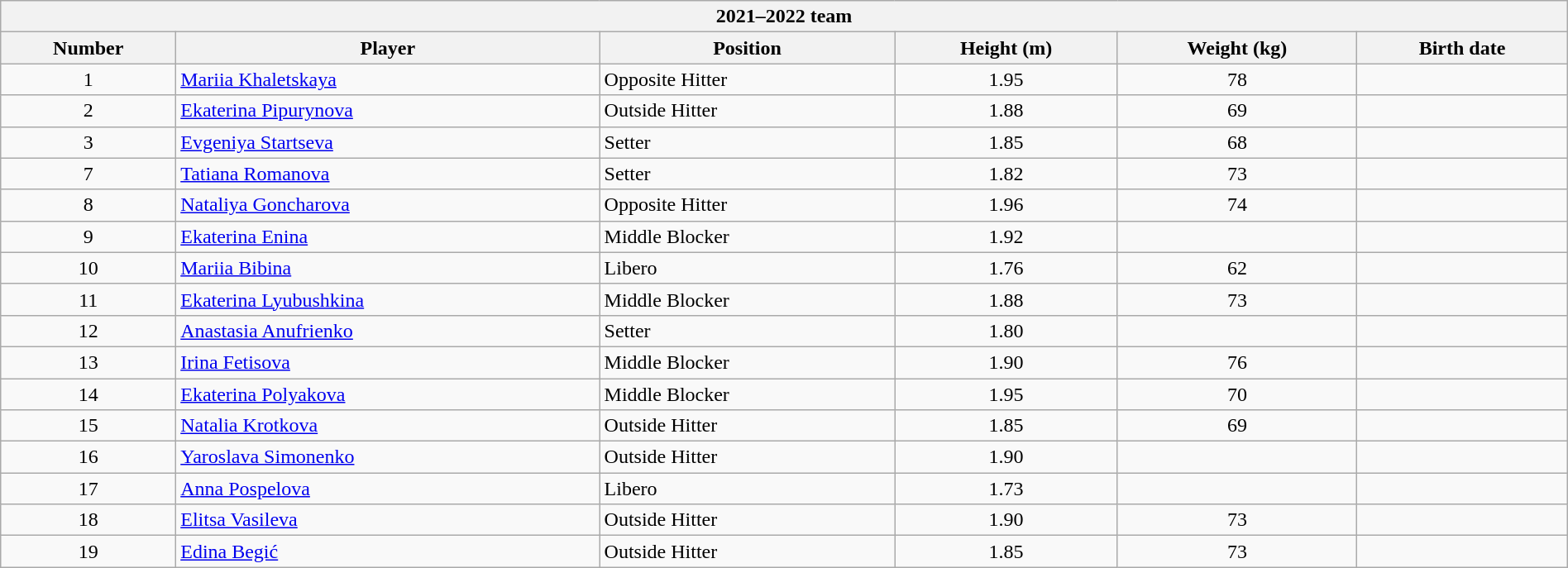<table class="wikitable collapsible collapsed" style="width:100%;">
<tr>
<th colspan=6><strong>2021–2022 team</strong></th>
</tr>
<tr>
<th>Number</th>
<th>Player</th>
<th>Position</th>
<th>Height (m)</th>
<th>Weight (kg)</th>
<th>Birth date</th>
</tr>
<tr>
<td align=center>1</td>
<td> <a href='#'>Mariia Khaletskaya</a></td>
<td>Opposite Hitter</td>
<td align=center>1.95</td>
<td align=center>78</td>
<td></td>
</tr>
<tr>
<td align=center>2</td>
<td> <a href='#'>Ekaterina Pipurynova</a></td>
<td>Outside Hitter</td>
<td align=center>1.88</td>
<td align=center>69</td>
<td></td>
</tr>
<tr>
<td align=center>3</td>
<td> <a href='#'>Evgeniya Startseva</a></td>
<td>Setter</td>
<td align=center>1.85</td>
<td align=center>68</td>
<td></td>
</tr>
<tr>
<td align=center>7</td>
<td> <a href='#'>Tatiana Romanova</a></td>
<td>Setter</td>
<td align=center>1.82</td>
<td align=center>73</td>
<td></td>
</tr>
<tr>
<td align=center>8</td>
<td> <a href='#'>Nataliya Goncharova</a></td>
<td>Opposite Hitter</td>
<td align=center>1.96</td>
<td align=center>74</td>
<td></td>
</tr>
<tr>
<td align=center>9</td>
<td> <a href='#'>Ekaterina Enina</a></td>
<td>Middle Blocker</td>
<td align=center>1.92</td>
<td align=center></td>
<td></td>
</tr>
<tr>
<td align=center>10</td>
<td> <a href='#'>Mariia Bibina</a></td>
<td>Libero</td>
<td align=center>1.76</td>
<td align=center>62</td>
<td></td>
</tr>
<tr>
<td align=center>11</td>
<td> <a href='#'>Ekaterina Lyubushkina</a></td>
<td>Middle Blocker</td>
<td align=center>1.88</td>
<td align=center>73</td>
<td></td>
</tr>
<tr>
<td align=center>12</td>
<td> <a href='#'>Anastasia Anufrienko</a></td>
<td>Setter</td>
<td align=center>1.80</td>
<td align=center></td>
<td></td>
</tr>
<tr>
<td align=center>13</td>
<td> <a href='#'>Irina Fetisova</a></td>
<td>Middle Blocker</td>
<td align=center>1.90</td>
<td align=center>76</td>
<td></td>
</tr>
<tr>
<td align=center>14</td>
<td> <a href='#'>Ekaterina Polyakova</a></td>
<td>Middle Blocker</td>
<td align=center>1.95</td>
<td align=center>70</td>
<td></td>
</tr>
<tr>
<td align=center>15</td>
<td> <a href='#'>Natalia Krotkova</a></td>
<td>Outside Hitter</td>
<td align=center>1.85</td>
<td align=center>69</td>
<td></td>
</tr>
<tr>
<td align=center>16</td>
<td> <a href='#'>Yaroslava Simonenko</a></td>
<td>Outside Hitter</td>
<td align=center>1.90</td>
<td align=center></td>
<td></td>
</tr>
<tr>
<td align=center>17</td>
<td> <a href='#'>Anna Pospelova</a></td>
<td>Libero</td>
<td align=center>1.73</td>
<td align=center></td>
<td></td>
</tr>
<tr>
<td align=center>18</td>
<td> <a href='#'>Elitsa Vasileva</a></td>
<td>Outside Hitter</td>
<td align=center>1.90</td>
<td align=center>73</td>
<td></td>
</tr>
<tr>
<td align=center>19</td>
<td> <a href='#'>Edina Begić</a></td>
<td>Outside Hitter</td>
<td align=center>1.85</td>
<td align=center>73</td>
<td></td>
</tr>
</table>
